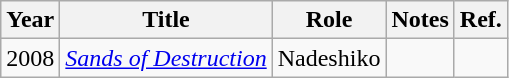<table class="wikitable">
<tr>
<th>Year</th>
<th>Title</th>
<th>Role</th>
<th>Notes</th>
<th>Ref.</th>
</tr>
<tr>
<td>2008</td>
<td><em><a href='#'>Sands of Destruction</a></em></td>
<td>Nadeshiko</td>
<td></td>
<td></td>
</tr>
</table>
